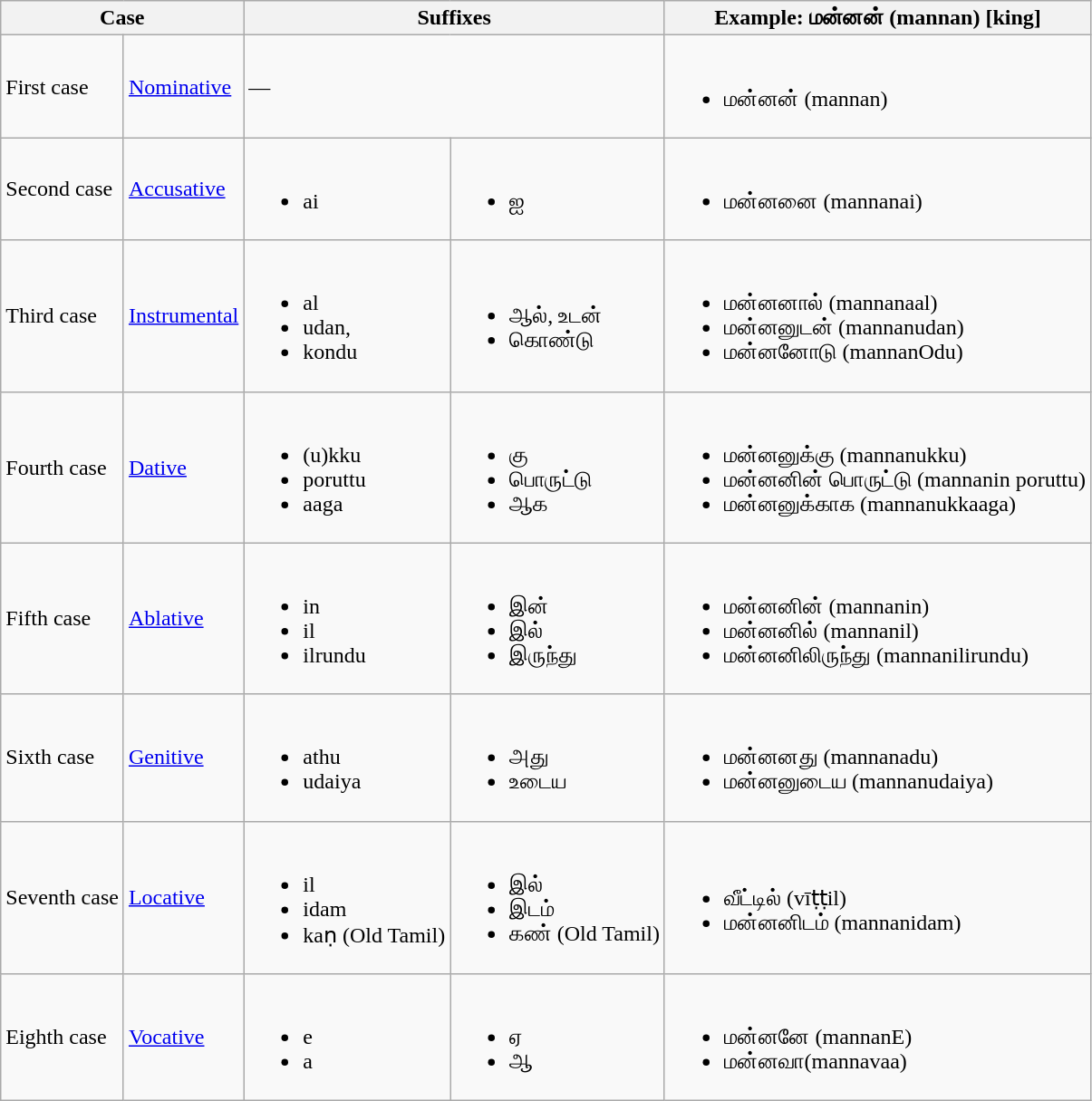<table class="wikitable">
<tr>
<th colspan="2">Case</th>
<th colspan="2">Suffixes</th>
<th>Example: மன்னன் (mannan) [king]</th>
</tr>
<tr>
<td>First case</td>
<td><a href='#'>Nominative</a></td>
<td colspan="2">—</td>
<td><br><ul><li>மன்னன் (mannan)</li></ul></td>
</tr>
<tr>
<td>Second case</td>
<td><a href='#'>Accusative</a></td>
<td><br><ul><li>ai</li></ul></td>
<td><br><ul><li>ஐ</li></ul></td>
<td><br><ul><li>மன்னனை (mannanai)</li></ul></td>
</tr>
<tr>
<td>Third case</td>
<td><a href='#'>Instrumental</a></td>
<td><br><ul><li>al</li><li>udan,</li><li>kondu</li></ul></td>
<td><br><ul><li>ஆல், உடன்</li><li>கொண்டு</li></ul></td>
<td><br><ul><li>மன்னனால் (mannanaal)</li><li>மன்னனுடன் (mannanudan)</li><li>மன்னனோடு (mannanOdu)</li></ul></td>
</tr>
<tr>
<td>Fourth case</td>
<td><a href='#'>Dative</a></td>
<td><br><ul><li>(u)kku</li><li>poruttu</li><li>aaga</li></ul></td>
<td><br><ul><li>கு</li><li>பொருட்டு</li><li>ஆக</li></ul></td>
<td><br><ul><li>மன்னனுக்கு (mannanukku)</li><li>மன்னனின்  பொருட்டு (mannanin poruttu)</li><li>மன்னனுக்காக (mannanukkaaga)</li></ul></td>
</tr>
<tr>
<td>Fifth case</td>
<td><a href='#'>Ablative</a></td>
<td><br><ul><li>in</li><li>il</li><li>ilrundu</li></ul></td>
<td><br><ul><li>இன்</li><li>இல்</li><li>இருந்து</li></ul></td>
<td><br><ul><li>மன்னனின் (mannanin)</li><li>மன்னனில் (mannanil)</li><li>மன்னனிலிருந்து (mannanilirundu)</li></ul></td>
</tr>
<tr>
<td>Sixth case</td>
<td><a href='#'>Genitive</a></td>
<td><br><ul><li>athu</li><li>udaiya</li></ul></td>
<td><br><ul><li>அது</li><li>உடைய</li></ul></td>
<td><br><ul><li>மன்னனது (mannanadu)</li><li>மன்னனுடைய (mannanudaiya)</li></ul></td>
</tr>
<tr>
<td>Seventh case</td>
<td><a href='#'>Locative</a></td>
<td><br><ul><li>il</li><li>idam</li><li>kaṇ (Old Tamil)</li></ul></td>
<td><br><ul><li>இல்</li><li>இடம்</li><li>கண் (Old Tamil)</li></ul></td>
<td><br><ul><li>வீட்டில் (vīṭṭil)</li><li>மன்னனிடம் (mannanidam)</li></ul></td>
</tr>
<tr>
<td>Eighth case</td>
<td><a href='#'>Vocative</a></td>
<td><br><ul><li>e</li><li>a</li></ul></td>
<td><br><ul><li>ஏ</li><li>ஆ</li></ul></td>
<td><br><ul><li>மன்னனே (mannanE)</li><li>மன்னவா(mannavaa)</li></ul></td>
</tr>
</table>
